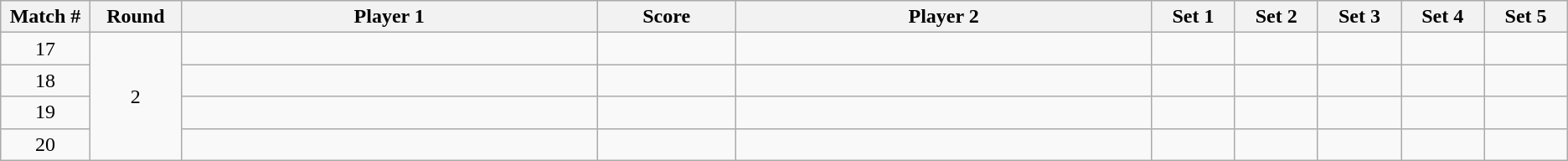<table class="wikitable">
<tr>
<th width="2%">Match #</th>
<th width="2%">Round</th>
<th width="15%">Player 1</th>
<th width="5%">Score</th>
<th width="15%">Player 2</th>
<th width="3%">Set 1</th>
<th width="3%">Set 2</th>
<th width="3%">Set 3</th>
<th width="3%">Set 4</th>
<th width="3%">Set 5</th>
</tr>
<tr style=text-align:center;>
<td>17</td>
<td rowspan=4>2</td>
<td></td>
<td></td>
<td></td>
<td></td>
<td></td>
<td></td>
<td></td>
<td></td>
</tr>
<tr style=text-align:center;>
<td>18</td>
<td></td>
<td></td>
<td></td>
<td></td>
<td></td>
<td></td>
<td></td>
<td></td>
</tr>
<tr style=text-align:center;>
<td>19</td>
<td></td>
<td></td>
<td></td>
<td></td>
<td></td>
<td></td>
<td></td>
<td></td>
</tr>
<tr style=text-align:center;>
<td>20</td>
<td></td>
<td></td>
<td></td>
<td></td>
<td></td>
<td></td>
<td></td>
<td></td>
</tr>
</table>
